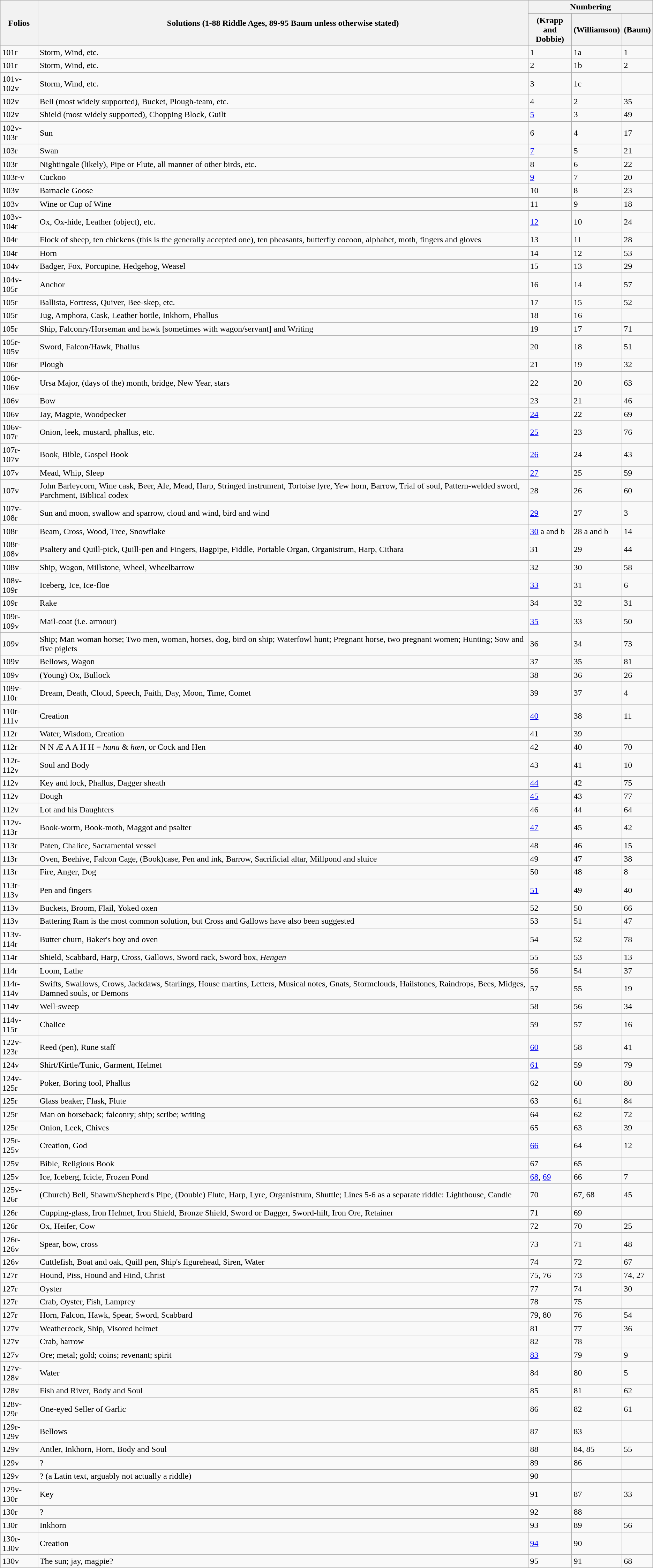<table class="wikitable mw-collapsible">
<tr>
<th rowspan=2>Folios</th>
<th rowspan=2>Solutions (1-88 Riddle Ages, 89-95 Baum unless otherwise stated)</th>
<th colspan=3>Numbering</th>
</tr>
<tr>
<th>(Krapp and<br>Dobbie)</th>
<th>(Williamson)</th>
<th>(Baum)</th>
</tr>
<tr>
<td>101r</td>
<td>Storm, Wind, etc.</td>
<td>1</td>
<td>1a</td>
<td>1</td>
</tr>
<tr>
<td>101r</td>
<td>Storm, Wind, etc.</td>
<td>2</td>
<td>1b</td>
<td>2</td>
</tr>
<tr>
<td>101v-102v</td>
<td>Storm, Wind, etc.</td>
<td>3</td>
<td>1c</td>
<td></td>
</tr>
<tr>
<td>102v</td>
<td>Bell (most widely supported), Bucket, Plough-team, etc.</td>
<td>4</td>
<td>2</td>
<td>35</td>
</tr>
<tr>
<td>102v</td>
<td>Shield (most widely supported), Chopping Block, Guilt</td>
<td><a href='#'>5</a></td>
<td>3</td>
<td>49</td>
</tr>
<tr>
<td>102v-103r</td>
<td>Sun</td>
<td>6</td>
<td>4</td>
<td>17</td>
</tr>
<tr>
<td>103r</td>
<td>Swan</td>
<td><a href='#'>7</a></td>
<td>5</td>
<td>21</td>
</tr>
<tr>
<td>103r</td>
<td>Nightingale (likely), Pipe or Flute, all manner of other birds, etc.</td>
<td>8</td>
<td>6</td>
<td>22</td>
</tr>
<tr>
<td>103r-v</td>
<td>Cuckoo</td>
<td><a href='#'>9</a></td>
<td>7</td>
<td>20</td>
</tr>
<tr>
<td>103v</td>
<td>Barnacle Goose</td>
<td>10</td>
<td>8</td>
<td>23</td>
</tr>
<tr>
<td>103v</td>
<td>Wine or Cup of Wine</td>
<td>11</td>
<td>9</td>
<td>18</td>
</tr>
<tr>
<td>103v-104r</td>
<td>Ox, Ox-hide, Leather (object), etc.</td>
<td><a href='#'>12</a></td>
<td>10</td>
<td>24</td>
</tr>
<tr>
<td>104r</td>
<td>Flock of sheep, ten chickens (this is the generally accepted one), ten pheasants, butterfly cocoon, alphabet, moth, fingers and gloves</td>
<td>13</td>
<td>11</td>
<td>28</td>
</tr>
<tr>
<td>104r</td>
<td>Horn</td>
<td>14</td>
<td>12</td>
<td>53</td>
</tr>
<tr>
<td>104v</td>
<td>Badger, Fox, Porcupine, Hedgehog, Weasel</td>
<td>15</td>
<td>13</td>
<td>29</td>
</tr>
<tr>
<td>104v-105r</td>
<td>Anchor</td>
<td>16</td>
<td>14</td>
<td>57</td>
</tr>
<tr>
<td>105r</td>
<td>Ballista, Fortress, Quiver, Bee-skep, etc.</td>
<td>17</td>
<td>15</td>
<td>52</td>
</tr>
<tr>
<td>105r</td>
<td>Jug, Amphora, Cask, Leather bottle, Inkhorn, Phallus</td>
<td>18</td>
<td>16</td>
<td></td>
</tr>
<tr>
<td>105r</td>
<td>Ship, Falconry/Horseman and hawk [sometimes with wagon/servant] and Writing</td>
<td>19</td>
<td>17</td>
<td>71</td>
</tr>
<tr>
<td>105r-105v</td>
<td>Sword, Falcon/Hawk, Phallus</td>
<td>20</td>
<td>18</td>
<td>51</td>
</tr>
<tr>
<td>106r</td>
<td>Plough</td>
<td>21</td>
<td>19</td>
<td>32</td>
</tr>
<tr>
<td>106r-106v</td>
<td>Ursa Major, (days of the) month, bridge, New Year, stars</td>
<td>22</td>
<td>20</td>
<td>63</td>
</tr>
<tr>
<td>106v</td>
<td>Bow</td>
<td>23</td>
<td>21</td>
<td>46</td>
</tr>
<tr>
<td>106v</td>
<td>Jay, Magpie, Woodpecker</td>
<td><a href='#'>24</a></td>
<td>22</td>
<td>69</td>
</tr>
<tr>
<td>106v-107r</td>
<td>Onion, leek, mustard, phallus, etc.</td>
<td><a href='#'>25</a></td>
<td>23</td>
<td>76</td>
</tr>
<tr>
<td>107r-107v</td>
<td>Book, Bible, Gospel Book</td>
<td><a href='#'>26</a></td>
<td>24</td>
<td>43</td>
</tr>
<tr>
<td>107v</td>
<td>Mead, Whip, Sleep</td>
<td><a href='#'>27</a></td>
<td>25</td>
<td>59</td>
</tr>
<tr>
<td>107v</td>
<td>John Barleycorn, Wine cask, Beer, Ale, Mead, Harp, Stringed instrument, Tortoise lyre, Yew horn, Barrow, Trial of soul, Pattern-welded sword, Parchment, Biblical codex</td>
<td>28</td>
<td>26</td>
<td>60</td>
</tr>
<tr>
<td>107v-108r</td>
<td>Sun and moon, swallow and sparrow, cloud and wind, bird and wind</td>
<td><a href='#'>29</a></td>
<td>27</td>
<td>3</td>
</tr>
<tr>
<td>108r</td>
<td>Beam, Cross, Wood, Tree, Snowflake</td>
<td><a href='#'>30</a> a and b</td>
<td>28 a and b</td>
<td>14</td>
</tr>
<tr>
<td>108r-108v</td>
<td>Psaltery and Quill-pick, Quill-pen and Fingers, Bagpipe, Fiddle, Portable Organ, Organistrum, Harp, Cithara</td>
<td>31</td>
<td>29</td>
<td>44</td>
</tr>
<tr>
<td>108v</td>
<td>Ship, Wagon, Millstone, Wheel, Wheelbarrow</td>
<td>32</td>
<td>30</td>
<td>58</td>
</tr>
<tr>
<td>108v-109r</td>
<td>Iceberg, Ice, Ice-floe</td>
<td><a href='#'>33</a></td>
<td>31</td>
<td>6</td>
</tr>
<tr>
<td>109r</td>
<td>Rake</td>
<td>34</td>
<td>32</td>
<td>31</td>
</tr>
<tr>
<td>109r-109v</td>
<td>Mail-coat (i.e. armour)</td>
<td><a href='#'>35</a></td>
<td>33</td>
<td>50</td>
</tr>
<tr>
<td>109v</td>
<td>Ship; Man woman horse; Two men, woman, horses, dog, bird on ship; Waterfowl hunt; Pregnant horse, two pregnant women; Hunting; Sow and five piglets</td>
<td>36</td>
<td>34</td>
<td>73</td>
</tr>
<tr>
<td>109v</td>
<td>Bellows, Wagon</td>
<td>37</td>
<td>35</td>
<td>81</td>
</tr>
<tr>
<td>109v</td>
<td>(Young) Ox, Bullock</td>
<td>38</td>
<td>36</td>
<td>26</td>
</tr>
<tr>
<td>109v-110r</td>
<td>Dream, Death, Cloud, Speech, Faith, Day, Moon, Time, Comet</td>
<td>39</td>
<td>37</td>
<td>4</td>
</tr>
<tr>
<td>110r-111v</td>
<td>Creation</td>
<td><a href='#'>40</a></td>
<td>38</td>
<td>11</td>
</tr>
<tr>
<td>112r</td>
<td>Water, Wisdom, Creation</td>
<td>41</td>
<td>39</td>
<td></td>
</tr>
<tr>
<td>112r</td>
<td>N N Æ A A H H = <em>hana</em> & <em>hæn</em>, or Cock and Hen</td>
<td>42</td>
<td>40</td>
<td>70</td>
</tr>
<tr>
<td>112r-112v</td>
<td>Soul and Body</td>
<td>43</td>
<td>41</td>
<td>10</td>
</tr>
<tr>
<td>112v</td>
<td>Key and lock, Phallus, Dagger sheath</td>
<td><a href='#'>44</a></td>
<td>42</td>
<td>75</td>
</tr>
<tr>
<td>112v</td>
<td>Dough</td>
<td><a href='#'>45</a></td>
<td>43</td>
<td>77</td>
</tr>
<tr>
<td>112v</td>
<td>Lot and his Daughters</td>
<td>46</td>
<td>44</td>
<td>64</td>
</tr>
<tr>
<td>112v-113r</td>
<td>Book-worm, Book-moth, Maggot and psalter</td>
<td><a href='#'>47</a></td>
<td>45</td>
<td>42</td>
</tr>
<tr>
<td>113r</td>
<td>Paten, Chalice, Sacramental vessel</td>
<td>48</td>
<td>46</td>
<td>15</td>
</tr>
<tr>
<td>113r</td>
<td>Oven, Beehive, Falcon Cage, (Book)case, Pen and ink, Barrow, Sacrificial altar, Millpond and sluice</td>
<td>49</td>
<td>47</td>
<td>38</td>
</tr>
<tr>
<td>113r</td>
<td>Fire, Anger, Dog</td>
<td>50</td>
<td>48</td>
<td>8</td>
</tr>
<tr>
<td>113r-113v</td>
<td>Pen and fingers</td>
<td><a href='#'>51</a></td>
<td>49</td>
<td>40</td>
</tr>
<tr>
<td>113v</td>
<td>Buckets, Broom, Flail, Yoked oxen</td>
<td>52</td>
<td>50</td>
<td>66</td>
</tr>
<tr>
<td>113v</td>
<td>Battering Ram is the most common solution, but Cross and Gallows have also been suggested</td>
<td>53</td>
<td>51</td>
<td>47</td>
</tr>
<tr>
<td>113v-114r</td>
<td>Butter churn, Baker's boy and oven</td>
<td>54</td>
<td>52</td>
<td>78</td>
</tr>
<tr>
<td>114r</td>
<td>Shield, Scabbard, Harp, Cross, Gallows, Sword rack, Sword box, <em>Hengen</em></td>
<td>55</td>
<td>53</td>
<td>13</td>
</tr>
<tr>
<td>114r</td>
<td>Loom, Lathe</td>
<td>56</td>
<td>54</td>
<td>37</td>
</tr>
<tr>
<td>114r-114v</td>
<td>Swifts, Swallows, Crows, Jackdaws, Starlings, House martins, Letters, Musical notes, Gnats, Stormclouds, Hailstones, Raindrops, Bees, Midges, Damned souls, or Demons</td>
<td>57</td>
<td>55</td>
<td>19</td>
</tr>
<tr>
<td>114v</td>
<td>Well-sweep</td>
<td>58</td>
<td>56</td>
<td>34</td>
</tr>
<tr>
<td>114v-115r</td>
<td>Chalice</td>
<td>59</td>
<td>57</td>
<td>16</td>
</tr>
<tr>
<td>122v-123r</td>
<td>Reed (pen), Rune staff</td>
<td><a href='#'>60</a></td>
<td>58</td>
<td>41</td>
</tr>
<tr>
<td>124v</td>
<td>Shirt/Kirtle/Tunic, Garment, Helmet</td>
<td><a href='#'>61</a></td>
<td>59</td>
<td>79</td>
</tr>
<tr>
<td>124v-125r</td>
<td>Poker, Boring tool, Phallus</td>
<td>62</td>
<td>60</td>
<td>80</td>
</tr>
<tr>
<td>125r</td>
<td>Glass beaker, Flask, Flute</td>
<td>63</td>
<td>61</td>
<td>84</td>
</tr>
<tr>
<td>125r</td>
<td>Man on horseback; falconry; ship; scribe; writing</td>
<td>64</td>
<td>62</td>
<td>72</td>
</tr>
<tr>
<td>125r</td>
<td>Onion, Leek, Chives</td>
<td>65</td>
<td>63</td>
<td>39</td>
</tr>
<tr>
<td>125r-125v</td>
<td>Creation, God</td>
<td><a href='#'>66</a></td>
<td>64</td>
<td>12</td>
</tr>
<tr>
<td>125v</td>
<td>Bible, Religious Book</td>
<td>67</td>
<td>65</td>
<td></td>
</tr>
<tr>
<td>125v</td>
<td>Ice, Iceberg, Icicle, Frozen Pond</td>
<td><a href='#'>68</a>, <a href='#'>69</a></td>
<td>66</td>
<td>7</td>
</tr>
<tr>
<td>125v-126r</td>
<td>(Church) Bell, Shawm/Shepherd's Pipe, (Double) Flute, Harp, Lyre, Organistrum, Shuttle; Lines 5-6 as a separate riddle: Lighthouse, Candle</td>
<td>70</td>
<td>67, 68</td>
<td>45</td>
</tr>
<tr>
<td>126r</td>
<td>Cupping-glass, Iron Helmet, Iron Shield, Bronze Shield, Sword or Dagger, Sword-hilt, Iron Ore, Retainer</td>
<td>71</td>
<td>69</td>
<td></td>
</tr>
<tr>
<td>126r</td>
<td>Ox, Heifer, Cow</td>
<td>72</td>
<td>70</td>
<td>25</td>
</tr>
<tr>
<td>126r-126v</td>
<td>Spear, bow, cross</td>
<td>73</td>
<td>71</td>
<td>48</td>
</tr>
<tr>
<td>126v</td>
<td>Cuttlefish, Boat and oak, Quill pen, Ship's figurehead, Siren, Water</td>
<td>74</td>
<td>72</td>
<td>67</td>
</tr>
<tr>
<td>127r</td>
<td>Hound, Piss, Hound and Hind, Christ</td>
<td>75, 76</td>
<td>73</td>
<td>74, 27</td>
</tr>
<tr>
<td>127r</td>
<td>Oyster</td>
<td>77</td>
<td>74</td>
<td>30</td>
</tr>
<tr>
<td>127r</td>
<td>Crab, Oyster, Fish, Lamprey</td>
<td>78</td>
<td>75</td>
<td></td>
</tr>
<tr>
<td>127r</td>
<td>Horn, Falcon, Hawk, Spear, Sword, Scabbard</td>
<td>79, 80</td>
<td>76</td>
<td>54</td>
</tr>
<tr>
<td>127v</td>
<td>Weathercock, Ship, Visored helmet</td>
<td>81</td>
<td>77</td>
<td>36</td>
</tr>
<tr>
<td>127v</td>
<td>Crab, harrow</td>
<td>82</td>
<td>78</td>
<td></td>
</tr>
<tr>
<td>127v</td>
<td>Ore; metal; gold; coins; revenant; spirit</td>
<td><a href='#'>83</a></td>
<td>79</td>
<td>9</td>
</tr>
<tr>
<td>127v-128v</td>
<td>Water</td>
<td>84</td>
<td>80</td>
<td>5</td>
</tr>
<tr>
<td>128v</td>
<td>Fish and River, Body and Soul</td>
<td>85</td>
<td>81</td>
<td>62</td>
</tr>
<tr>
<td>128v-129r</td>
<td>One-eyed Seller of Garlic</td>
<td>86</td>
<td>82</td>
<td>61</td>
</tr>
<tr>
<td>129r-129v</td>
<td>Bellows</td>
<td>87</td>
<td>83</td>
<td></td>
</tr>
<tr>
<td>129v</td>
<td>Antler, Inkhorn, Horn, Body and Soul</td>
<td>88</td>
<td>84, 85</td>
<td>55</td>
</tr>
<tr>
<td>129v</td>
<td>?</td>
<td>89</td>
<td>86</td>
<td></td>
</tr>
<tr>
<td>129v</td>
<td>? (a Latin text, arguably not actually a riddle)</td>
<td>90</td>
<td></td>
<td></td>
</tr>
<tr>
<td>129v-130r</td>
<td>Key</td>
<td>91</td>
<td>87</td>
<td>33</td>
</tr>
<tr>
<td>130r</td>
<td>?</td>
<td>92</td>
<td>88</td>
<td></td>
</tr>
<tr>
<td>130r</td>
<td>Inkhorn</td>
<td>93</td>
<td>89</td>
<td>56</td>
</tr>
<tr>
<td>130r-130v</td>
<td>Creation</td>
<td><a href='#'>94</a></td>
<td>90</td>
<td></td>
</tr>
<tr>
<td>130v</td>
<td>The sun; jay, magpie?</td>
<td>95</td>
<td>91</td>
<td>68</td>
</tr>
</table>
